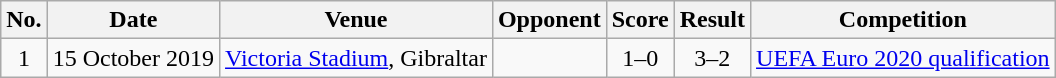<table class="wikitable sortable">
<tr>
<th scope="col">No.</th>
<th scope="col">Date</th>
<th scope="col">Venue</th>
<th scope="col">Opponent</th>
<th scope="col">Score</th>
<th scope="col">Result</th>
<th scope="col">Competition</th>
</tr>
<tr>
<td style="text-align:center">1</td>
<td>15 October 2019</td>
<td><a href='#'>Victoria Stadium</a>, Gibraltar</td>
<td></td>
<td style="text-align:center">1–0</td>
<td style="text-align:center">3–2</td>
<td><a href='#'>UEFA Euro 2020 qualification</a></td>
</tr>
</table>
